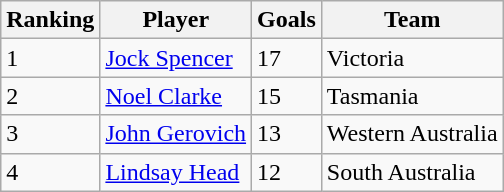<table class="wikitable">
<tr>
<th>Ranking</th>
<th>Player</th>
<th>Goals</th>
<th>Team</th>
</tr>
<tr>
<td>1</td>
<td><a href='#'>Jock Spencer</a></td>
<td>17</td>
<td>Victoria</td>
</tr>
<tr>
<td>2</td>
<td><a href='#'>Noel Clarke</a></td>
<td>15</td>
<td>Tasmania</td>
</tr>
<tr>
<td>3</td>
<td><a href='#'>John Gerovich</a></td>
<td>13</td>
<td>Western Australia</td>
</tr>
<tr>
<td>4</td>
<td><a href='#'>Lindsay Head</a></td>
<td>12</td>
<td>South Australia</td>
</tr>
</table>
